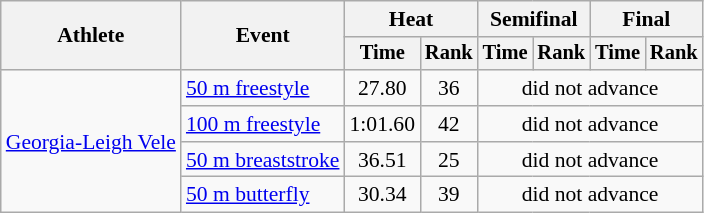<table class=wikitable style=font-size:90%>
<tr>
<th rowspan=2>Athlete</th>
<th rowspan=2>Event</th>
<th colspan=2>Heat</th>
<th colspan=2>Semifinal</th>
<th colspan=2>Final</th>
</tr>
<tr style=font-size:95%>
<th>Time</th>
<th>Rank</th>
<th>Time</th>
<th>Rank</th>
<th>Time</th>
<th>Rank</th>
</tr>
<tr align=center>
<td align=left rowspan=4><a href='#'>Georgia-Leigh Vele</a></td>
<td align=left rowspan="1"><a href='#'>50 m freestyle</a></td>
<td>27.80</td>
<td>36</td>
<td colspan=4>did not advance</td>
</tr>
<tr align=center>
<td align=left rowspan="1"><a href='#'>100 m freestyle</a></td>
<td>1:01.60</td>
<td>42</td>
<td colspan=4>did not advance</td>
</tr>
<tr align=center>
<td align=left rowspan="1"><a href='#'>50 m breaststroke</a></td>
<td>36.51</td>
<td>25</td>
<td colspan=4>did not advance</td>
</tr>
<tr align=center>
<td align=left rowspan="1"><a href='#'>50 m butterfly</a></td>
<td>30.34</td>
<td>39</td>
<td colspan=4>did not advance</td>
</tr>
</table>
